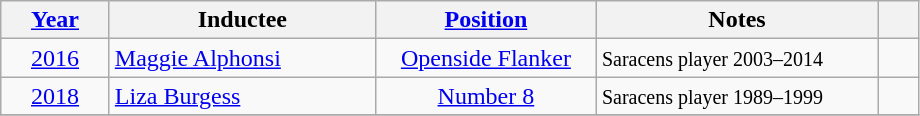<table class="wikitable sticky-header">
<tr>
<th width=65><a href='#'>Year</a></th>
<th width=170>Inductee</th>
<th width=140><a href='#'>Position</a></th>
<th width=180>Notes</th>
<th width=20></th>
</tr>
<tr>
<td align=center><a href='#'>2016</a></td>
<td> <a href='#'>Maggie Alphonsi</a></td>
<td align=center><a href='#'>Openside Flanker</a></td>
<td><small>Saracens player 2003–2014</small></td>
<td></td>
</tr>
<tr>
<td align=center><a href='#'>2018</a></td>
<td> <a href='#'>Liza Burgess</a></td>
<td align=center><a href='#'>Number 8</a></td>
<td><small>Saracens player 1989–1999</small></td>
<td></td>
</tr>
<tr>
</tr>
</table>
